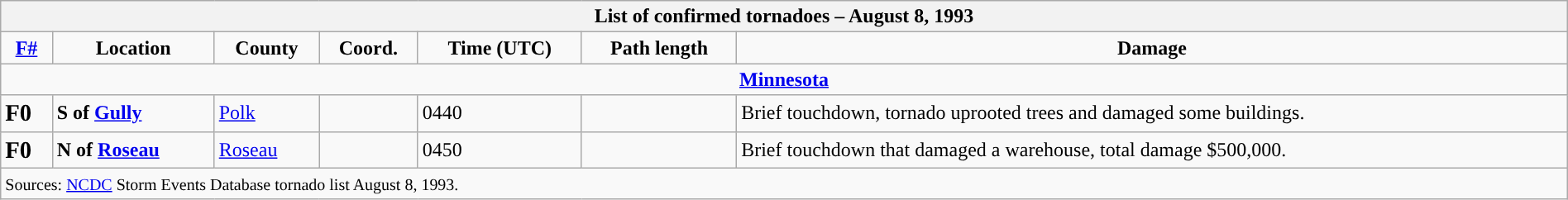<table class="wikitable collapsible" width="100%">
<tr>
<th colspan="7">List of confirmed tornadoes – August 8, 1993</th>
</tr>
<tr style="text-align:center;">
<td><strong><a href='#'>F#</a></strong></td>
<td><strong>Location</strong></td>
<td><strong>County</strong></td>
<td><strong>Coord.</strong></td>
<td><strong>Time (UTC)</strong></td>
<td><strong>Path length</strong></td>
<td><strong>Damage</strong></td>
</tr>
<tr>
<td colspan="7" align=center><strong><a href='#'>Minnesota</a></strong></td>
</tr>
<tr>
<td><big><strong>F0</strong></big></td>
<td><strong>S of <a href='#'>Gully</a></strong></td>
<td><a href='#'>Polk</a></td>
<td></td>
<td>0440</td>
<td></td>
<td>Brief touchdown, tornado uprooted trees and damaged some buildings.</td>
</tr>
<tr>
<td><big><strong>F0</strong></big></td>
<td><strong>N of <a href='#'>Roseau</a></strong></td>
<td><a href='#'>Roseau</a></td>
<td></td>
<td>0450</td>
<td></td>
<td>Brief touchdown that damaged a warehouse, total damage $500,000.</td>
</tr>
<tr>
<td colspan="7"><small>Sources: <a href='#'>NCDC</a> Storm Events Database tornado list August 8, 1993.</small></td>
</tr>
</table>
